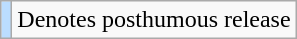<table class="wikitable">
<tr>
<td style="background:#bdf;"></td>
<td>Denotes posthumous release</td>
</tr>
</table>
